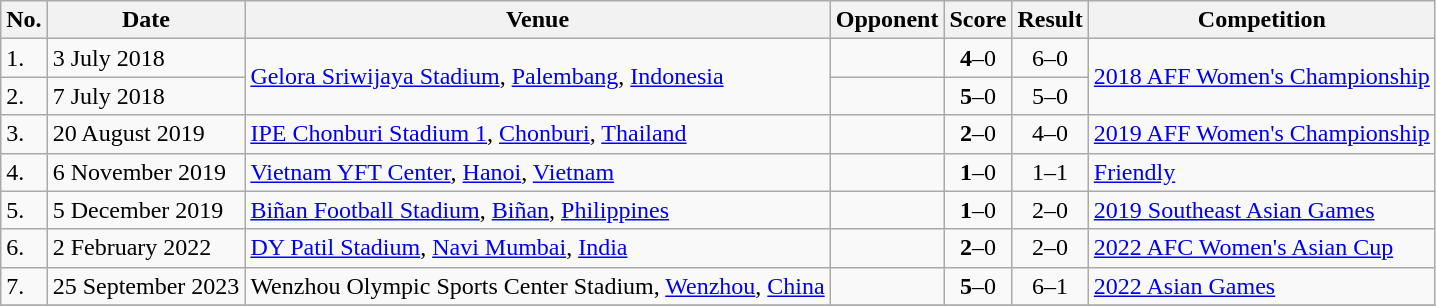<table class="wikitable">
<tr>
<th>No.</th>
<th>Date</th>
<th>Venue</th>
<th>Opponent</th>
<th>Score</th>
<th>Result</th>
<th>Competition</th>
</tr>
<tr>
<td>1.</td>
<td>3 July 2018</td>
<td rowspan="2"><a href='#'>Gelora Sriwijaya Stadium</a>, <a href='#'>Palembang</a>, <a href='#'>Indonesia</a></td>
<td></td>
<td align=center><strong>4</strong>–0</td>
<td align=center>6–0</td>
<td rowspan="2"><a href='#'>2018 AFF Women's Championship</a></td>
</tr>
<tr>
<td>2.</td>
<td>7 July 2018</td>
<td></td>
<td align=center><strong>5</strong>–0</td>
<td align=center>5–0</td>
</tr>
<tr>
<td>3.</td>
<td>20 August 2019</td>
<td><a href='#'>IPE Chonburi Stadium 1</a>, <a href='#'>Chonburi</a>, <a href='#'>Thailand</a></td>
<td></td>
<td align=center><strong>2</strong>–0</td>
<td align=center>4–0</td>
<td><a href='#'>2019 AFF Women's Championship</a></td>
</tr>
<tr>
<td>4.</td>
<td>6 November 2019</td>
<td><a href='#'>Vietnam YFT Center</a>, <a href='#'>Hanoi</a>, <a href='#'>Vietnam</a></td>
<td></td>
<td align=center><strong>1</strong>–0</td>
<td align=center>1–1</td>
<td><a href='#'>Friendly</a></td>
</tr>
<tr>
<td>5.</td>
<td>5 December 2019</td>
<td><a href='#'>Biñan Football Stadium</a>, <a href='#'>Biñan</a>, <a href='#'>Philippines</a></td>
<td></td>
<td align=center><strong>1</strong>–0</td>
<td align=center>2–0</td>
<td><a href='#'>2019 Southeast Asian Games</a></td>
</tr>
<tr>
<td>6.</td>
<td>2 February 2022</td>
<td><a href='#'>DY Patil Stadium</a>, <a href='#'>Navi Mumbai</a>, <a href='#'>India</a></td>
<td></td>
<td align=center><strong>2</strong>–0</td>
<td align=center>2–0</td>
<td><a href='#'>2022 AFC Women's Asian Cup</a></td>
</tr>
<tr>
<td>7.</td>
<td>25 September 2023</td>
<td>Wenzhou Olympic Sports Center Stadium, <a href='#'>Wenzhou</a>, <a href='#'>China</a></td>
<td></td>
<td align=center><strong>5</strong>–0</td>
<td align=center>6–1</td>
<td><a href='#'>2022 Asian Games</a></td>
</tr>
<tr>
</tr>
</table>
